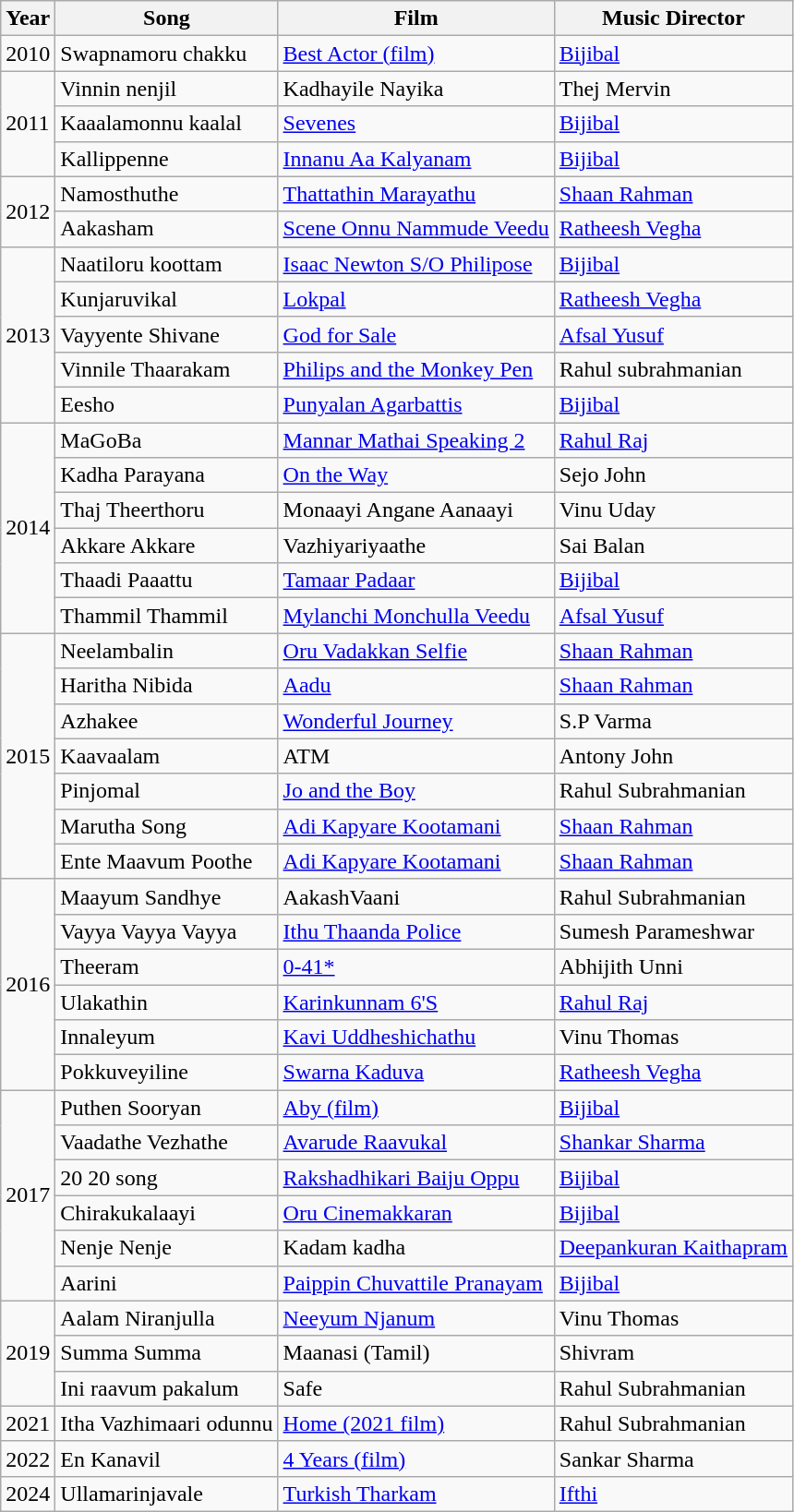<table class="wikitable sortable">
<tr>
<th>Year</th>
<th>Song</th>
<th>Film</th>
<th>Music Director</th>
</tr>
<tr>
<td>2010</td>
<td>Swapnamoru chakku</td>
<td><a href='#'>Best Actor (film)</a></td>
<td><a href='#'>Bijibal</a></td>
</tr>
<tr>
<td rowspan="3">2011</td>
<td>Vinnin nenjil</td>
<td>Kadhayile Nayika</td>
<td>Thej Mervin</td>
</tr>
<tr>
<td>Kaaalamonnu kaalal</td>
<td><a href='#'>Sevenes</a></td>
<td><a href='#'>Bijibal</a></td>
</tr>
<tr>
<td>Kallippenne</td>
<td><a href='#'>Innanu Aa Kalyanam</a></td>
<td><a href='#'>Bijibal</a></td>
</tr>
<tr>
<td rowspan="2">2012</td>
<td>Namosthuthe</td>
<td><a href='#'>Thattathin Marayathu</a></td>
<td><a href='#'>Shaan Rahman</a></td>
</tr>
<tr>
<td>Aakasham</td>
<td><a href='#'>Scene Onnu Nammude Veedu</a></td>
<td><a href='#'>Ratheesh Vegha</a></td>
</tr>
<tr>
<td rowspan="5">2013</td>
<td>Naatiloru koottam</td>
<td><a href='#'>Isaac Newton S/O Philipose</a></td>
<td><a href='#'>Bijibal</a></td>
</tr>
<tr>
<td>Kunjaruvikal</td>
<td><a href='#'>Lokpal</a></td>
<td><a href='#'>Ratheesh Vegha</a></td>
</tr>
<tr>
<td>Vayyente Shivane</td>
<td><a href='#'>God for Sale</a></td>
<td><a href='#'>Afsal Yusuf</a></td>
</tr>
<tr>
<td>Vinnile Thaarakam</td>
<td><a href='#'>Philips and the Monkey Pen</a></td>
<td>Rahul subrahmanian</td>
</tr>
<tr>
<td>Eesho</td>
<td><a href='#'>Punyalan Agarbattis</a></td>
<td><a href='#'>Bijibal</a></td>
</tr>
<tr>
<td rowspan="6">2014</td>
<td>MaGoBa</td>
<td><a href='#'>Mannar Mathai Speaking 2</a></td>
<td><a href='#'>Rahul Raj</a></td>
</tr>
<tr>
<td>Kadha Parayana</td>
<td><a href='#'>On the Way</a></td>
<td>Sejo John</td>
</tr>
<tr>
<td>Thaj Theerthoru</td>
<td>Monaayi Angane Aanaayi</td>
<td>Vinu Uday</td>
</tr>
<tr>
<td>Akkare Akkare</td>
<td>Vazhiyariyaathe</td>
<td>Sai Balan</td>
</tr>
<tr>
<td>Thaadi Paaattu</td>
<td><a href='#'>Tamaar Padaar</a></td>
<td><a href='#'>Bijibal</a></td>
</tr>
<tr>
<td>Thammil Thammil</td>
<td><a href='#'>Mylanchi Monchulla Veedu</a></td>
<td><a href='#'>Afsal Yusuf</a></td>
</tr>
<tr>
<td rowspan="7">2015</td>
<td>Neelambalin</td>
<td><a href='#'>Oru Vadakkan Selfie</a></td>
<td><a href='#'>Shaan Rahman</a></td>
</tr>
<tr>
<td>Haritha Nibida</td>
<td><a href='#'>Aadu</a></td>
<td><a href='#'>Shaan Rahman</a></td>
</tr>
<tr>
<td>Azhakee</td>
<td><a href='#'>Wonderful Journey</a></td>
<td>S.P Varma</td>
</tr>
<tr>
<td>Kaavaalam</td>
<td>ATM</td>
<td>Antony John</td>
</tr>
<tr>
<td>Pinjomal</td>
<td><a href='#'>Jo and the Boy</a></td>
<td>Rahul Subrahmanian</td>
</tr>
<tr>
<td>Marutha Song</td>
<td><a href='#'>Adi Kapyare Kootamani</a></td>
<td><a href='#'>Shaan Rahman</a></td>
</tr>
<tr>
<td>Ente Maavum Poothe</td>
<td><a href='#'>Adi Kapyare Kootamani</a></td>
<td><a href='#'>Shaan Rahman</a></td>
</tr>
<tr>
<td rowspan="6">2016</td>
<td>Maayum Sandhye</td>
<td>AakashVaani</td>
<td>Rahul Subrahmanian</td>
</tr>
<tr>
<td>Vayya Vayya Vayya</td>
<td><a href='#'>Ithu Thaanda Police</a></td>
<td>Sumesh Parameshwar</td>
</tr>
<tr>
<td>Theeram</td>
<td><a href='#'>0-41*</a></td>
<td>Abhijith Unni</td>
</tr>
<tr>
<td>Ulakathin</td>
<td><a href='#'>Karinkunnam 6'S</a></td>
<td><a href='#'>Rahul Raj</a></td>
</tr>
<tr>
<td>Innaleyum</td>
<td><a href='#'>Kavi Uddheshichathu</a></td>
<td>Vinu Thomas</td>
</tr>
<tr>
<td>Pokkuveyiline</td>
<td><a href='#'>Swarna Kaduva</a></td>
<td><a href='#'>Ratheesh Vegha</a></td>
</tr>
<tr>
<td rowspan="6">2017</td>
<td>Puthen Sooryan</td>
<td><a href='#'>Aby (film)</a></td>
<td><a href='#'>Bijibal</a></td>
</tr>
<tr>
<td>Vaadathe Vezhathe</td>
<td><a href='#'>Avarude Raavukal</a></td>
<td><a href='#'>Shankar Sharma</a></td>
</tr>
<tr>
<td>20 20 song</td>
<td><a href='#'>Rakshadhikari Baiju Oppu</a></td>
<td><a href='#'>Bijibal</a></td>
</tr>
<tr>
<td>Chirakukalaayi</td>
<td><a href='#'>Oru Cinemakkaran</a></td>
<td><a href='#'>Bijibal</a></td>
</tr>
<tr>
<td>Nenje Nenje</td>
<td>Kadam kadha</td>
<td><a href='#'>Deepankuran Kaithapram</a></td>
</tr>
<tr>
<td>Aarini</td>
<td><a href='#'>Paippin Chuvattile Pranayam</a></td>
<td><a href='#'>Bijibal</a></td>
</tr>
<tr>
<td rowspan="3">2019</td>
<td>Aalam Niranjulla</td>
<td><a href='#'>Neeyum Njanum</a></td>
<td>Vinu Thomas</td>
</tr>
<tr>
<td>Summa Summa</td>
<td>Maanasi (Tamil)</td>
<td>Shivram</td>
</tr>
<tr>
<td>Ini raavum pakalum</td>
<td>Safe</td>
<td>Rahul Subrahmanian</td>
</tr>
<tr>
<td>2021</td>
<td>Itha Vazhimaari odunnu</td>
<td><a href='#'>Home (2021 film)</a></td>
<td>Rahul Subrahmanian</td>
</tr>
<tr>
<td>2022</td>
<td>En Kanavil</td>
<td><a href='#'>4 Years (film)</a></td>
<td>Sankar Sharma</td>
</tr>
<tr>
<td>2024</td>
<td>Ullamarinjavale</td>
<td><a href='#'>Turkish Tharkam</a></td>
<td><a href='#'>Ifthi</a></td>
</tr>
</table>
